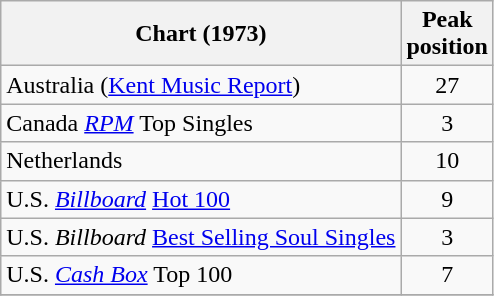<table class="wikitable sortable">
<tr>
<th>Chart (1973)</th>
<th>Peak<br>position</th>
</tr>
<tr>
<td>Australia (<a href='#'>Kent Music Report</a>)</td>
<td style="text-align:center;">27</td>
</tr>
<tr>
<td>Canada <em><a href='#'>RPM</a></em> Top Singles</td>
<td style="text-align:center;">3</td>
</tr>
<tr>
<td>Netherlands</td>
<td style="text-align:center;">10</td>
</tr>
<tr>
<td>U.S. <em><a href='#'>Billboard</a></em> <a href='#'>Hot 100</a></td>
<td style="text-align:center;">9</td>
</tr>
<tr>
<td>U.S. <em>Billboard</em> <a href='#'>Best Selling Soul Singles</a></td>
<td style="text-align:center;">3</td>
</tr>
<tr>
<td>U.S. <a href='#'><em>Cash Box</em></a> Top 100</td>
<td align="center">7</td>
</tr>
<tr>
</tr>
</table>
